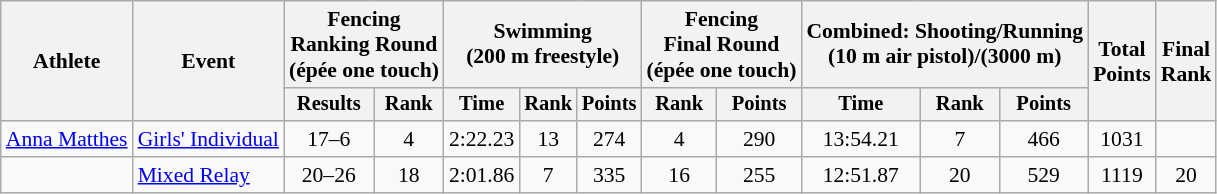<table class="wikitable" style="font-size:90%;">
<tr>
<th rowspan=2>Athlete</th>
<th rowspan=2>Event</th>
<th colspan=2>Fencing<br>Ranking Round<br><span>(épée one touch)</span></th>
<th colspan=3>Swimming<br><span>(200 m freestyle)</span></th>
<th colspan=2>Fencing<br>Final Round<br><span>(épée one touch)</span></th>
<th colspan=3>Combined: Shooting/Running<br><span>(10 m air pistol)/(3000 m)</span></th>
<th rowspan=2>Total<br>Points</th>
<th rowspan=2>Final<br>Rank</th>
</tr>
<tr style="font-size:95%">
<th>Results</th>
<th>Rank</th>
<th>Time</th>
<th>Rank</th>
<th>Points</th>
<th>Rank</th>
<th>Points</th>
<th>Time</th>
<th>Rank</th>
<th>Points</th>
</tr>
<tr align=center>
<td align=left><a href='#'>Anna Matthes</a></td>
<td align=left><a href='#'>Girls' Individual</a></td>
<td>17–6</td>
<td>4</td>
<td>2:22.23</td>
<td>13</td>
<td>274</td>
<td>4</td>
<td>290</td>
<td>13:54.21</td>
<td>7</td>
<td>466</td>
<td>1031</td>
<td></td>
</tr>
<tr align=center>
<td align=left><br></td>
<td align=left><a href='#'>Mixed Relay</a></td>
<td>20–26</td>
<td>18</td>
<td>2:01.86</td>
<td>7</td>
<td>335</td>
<td>16</td>
<td>255</td>
<td>12:51.87</td>
<td>20</td>
<td>529</td>
<td>1119</td>
<td>20</td>
</tr>
</table>
